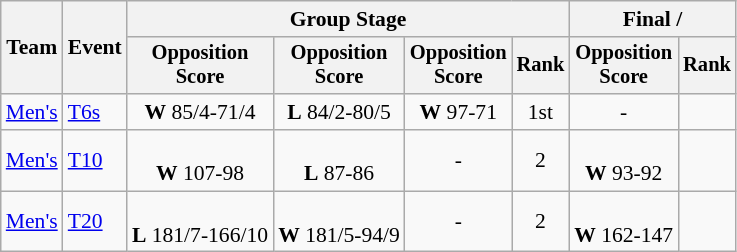<table class="wikitable" style="font-size:90%">
<tr>
<th rowspan="2">Team</th>
<th rowspan="2">Event</th>
<th colspan="4">Group Stage</th>
<th colspan="2">Final / </th>
</tr>
<tr style="font-size:95%">
<th>Opposition<br>Score</th>
<th>Opposition<br>Score</th>
<th>Opposition<br>Score</th>
<th>Rank</th>
<th>Opposition<br>Score</th>
<th>Rank</th>
</tr>
<tr align="center">
<td align="left"><a href='#'>Men's</a></td>
<td align="left"><a href='#'>T6s</a></td>
<td> <strong>W</strong> 85/4-71/4</td>
<td> <strong>L</strong> 84/2-80/5</td>
<td> <strong>W</strong> 97-71</td>
<td>1st</td>
<td>-</td>
<td></td>
</tr>
<tr align="center">
<td align="left"><a href='#'>Men's</a></td>
<td align="left"><a href='#'>T10</a></td>
<td> <br> <strong>W</strong> 107-98</td>
<td> <br> <strong>L</strong> 87-86</td>
<td>-</td>
<td>2</td>
<td> <br> <strong>W</strong> 93-92</td>
<td></td>
</tr>
<tr align="center">
<td align="left"><a href='#'>Men's</a></td>
<td align="left"><a href='#'>T20</a></td>
<td><br> <strong>L</strong> 181/7-166/10</td>
<td><br> <strong>W</strong> 181/5-94/9</td>
<td>-</td>
<td>2</td>
<td><br> <strong>W</strong> 162-147</td>
<td></td>
</tr>
</table>
